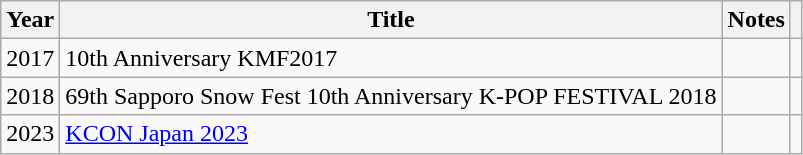<table class="wikitable sortable">
<tr>
<th>Year</th>
<th>Title</th>
<th class="unsortable">Notes</th>
<th class="unsortable"></th>
</tr>
<tr>
<td>2017</td>
<td>10th Anniversary KMF2017</td>
<td></td>
<td></td>
</tr>
<tr>
<td>2018</td>
<td>69th Sapporo Snow Fest 10th Anniversary K-POP FESTIVAL 2018</td>
<td></td>
<td></td>
</tr>
<tr>
<td>2023</td>
<td><a href='#'>KCON Japan 2023</a></td>
<td></td>
<td></td>
</tr>
</table>
